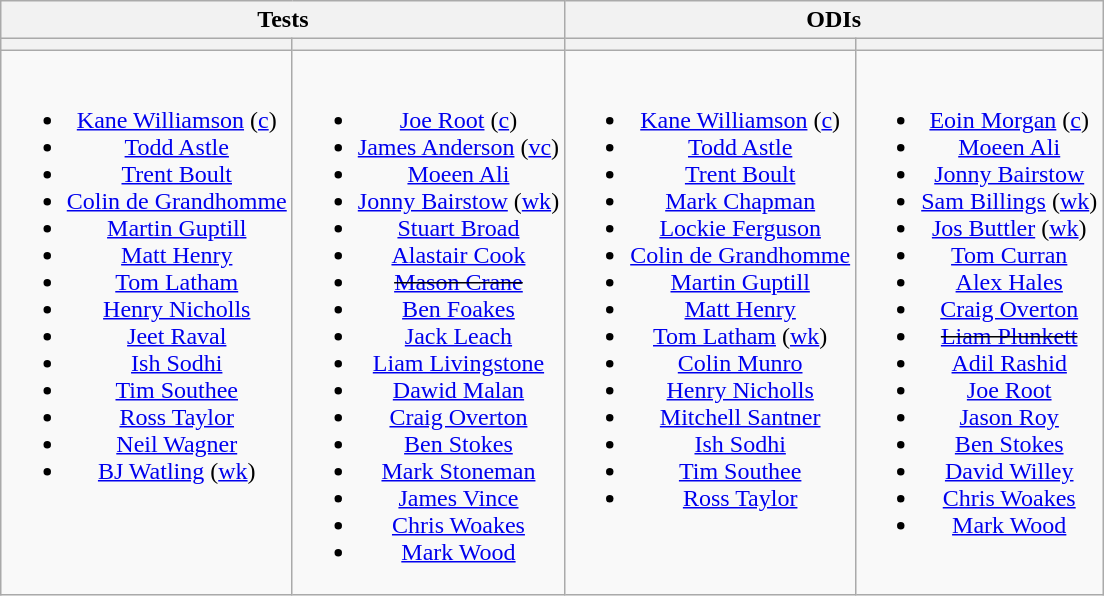<table class="wikitable" style="text-align:center; margin:auto">
<tr>
<th colspan=2>Tests</th>
<th colspan=2>ODIs</th>
</tr>
<tr>
<th></th>
<th></th>
<th></th>
<th></th>
</tr>
<tr style="vertical-align:top">
<td><br><ul><li><a href='#'>Kane Williamson</a> (<a href='#'>c</a>)</li><li><a href='#'>Todd Astle</a></li><li><a href='#'>Trent Boult</a></li><li><a href='#'>Colin de Grandhomme</a></li><li><a href='#'>Martin Guptill</a></li><li><a href='#'>Matt Henry</a></li><li><a href='#'>Tom Latham</a></li><li><a href='#'>Henry Nicholls</a></li><li><a href='#'>Jeet Raval</a></li><li><a href='#'>Ish Sodhi</a></li><li><a href='#'>Tim Southee</a></li><li><a href='#'>Ross Taylor</a></li><li><a href='#'>Neil Wagner</a></li><li><a href='#'>BJ Watling</a> (<a href='#'>wk</a>)</li></ul></td>
<td><br><ul><li><a href='#'>Joe Root</a> (<a href='#'>c</a>)</li><li><a href='#'>James Anderson</a> (<a href='#'>vc</a>)</li><li><a href='#'>Moeen Ali</a></li><li><a href='#'>Jonny Bairstow</a> (<a href='#'>wk</a>)</li><li><a href='#'>Stuart Broad</a></li><li><a href='#'>Alastair Cook</a></li><li><s><a href='#'>Mason Crane</a></s></li><li><a href='#'>Ben Foakes</a></li><li><a href='#'>Jack Leach</a></li><li><a href='#'>Liam Livingstone</a></li><li><a href='#'>Dawid Malan</a></li><li><a href='#'>Craig Overton</a></li><li><a href='#'>Ben Stokes</a></li><li><a href='#'>Mark Stoneman</a></li><li><a href='#'>James Vince</a></li><li><a href='#'>Chris Woakes</a></li><li><a href='#'>Mark Wood</a></li></ul></td>
<td><br><ul><li><a href='#'>Kane Williamson</a> (<a href='#'>c</a>)</li><li><a href='#'>Todd Astle</a></li><li><a href='#'>Trent Boult</a></li><li><a href='#'>Mark Chapman</a></li><li><a href='#'>Lockie Ferguson</a></li><li><a href='#'>Colin de Grandhomme</a></li><li><a href='#'>Martin Guptill</a></li><li><a href='#'>Matt Henry</a></li><li><a href='#'>Tom Latham</a> (<a href='#'>wk</a>)</li><li><a href='#'>Colin Munro</a></li><li><a href='#'>Henry Nicholls</a></li><li><a href='#'>Mitchell Santner</a></li><li><a href='#'>Ish Sodhi</a></li><li><a href='#'>Tim Southee</a></li><li><a href='#'>Ross Taylor</a></li></ul></td>
<td><br><ul><li><a href='#'>Eoin Morgan</a> (<a href='#'>c</a>)</li><li><a href='#'>Moeen Ali</a></li><li><a href='#'>Jonny Bairstow</a></li><li><a href='#'>Sam Billings</a> (<a href='#'>wk</a>)</li><li><a href='#'>Jos Buttler</a> (<a href='#'>wk</a>)</li><li><a href='#'>Tom Curran</a></li><li><a href='#'>Alex Hales</a></li><li><a href='#'>Craig Overton</a></li><li><s><a href='#'>Liam Plunkett</a></s></li><li><a href='#'>Adil Rashid</a></li><li><a href='#'>Joe Root</a></li><li><a href='#'>Jason Roy</a></li><li><a href='#'>Ben Stokes</a></li><li><a href='#'>David Willey</a></li><li><a href='#'>Chris Woakes</a></li><li><a href='#'>Mark Wood</a></li></ul></td>
</tr>
</table>
